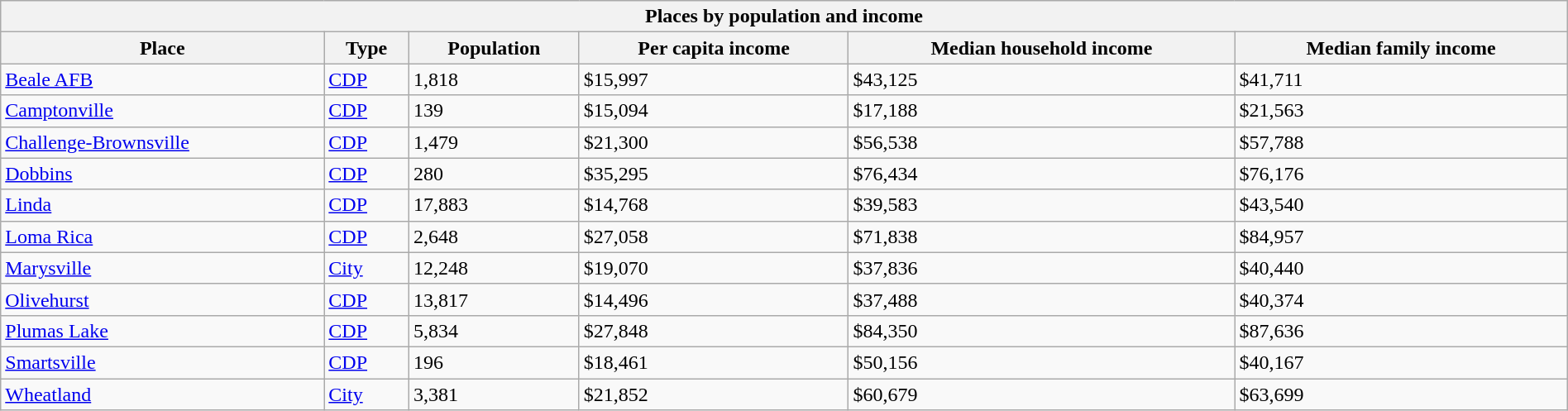<table class="wikitable collapsible collapsed sortable" style="width: 100%;">
<tr>
<th colspan=6>Places by population and income</th>
</tr>
<tr>
<th>Place</th>
<th>Type</th>
<th>Population</th>
<th data-sort-type="currency">Per capita income</th>
<th data-sort-type="currency">Median household income</th>
<th data-sort-type="currency">Median family income</th>
</tr>
<tr>
<td><a href='#'>Beale AFB</a></td>
<td><a href='#'>CDP</a></td>
<td>1,818</td>
<td>$15,997</td>
<td>$43,125</td>
<td>$41,711</td>
</tr>
<tr>
<td><a href='#'>Camptonville</a></td>
<td><a href='#'>CDP</a></td>
<td>139</td>
<td>$15,094</td>
<td>$17,188</td>
<td>$21,563</td>
</tr>
<tr>
<td><a href='#'>Challenge-Brownsville</a></td>
<td><a href='#'>CDP</a></td>
<td>1,479</td>
<td>$21,300</td>
<td>$56,538</td>
<td>$57,788</td>
</tr>
<tr>
<td><a href='#'>Dobbins</a></td>
<td><a href='#'>CDP</a></td>
<td>280</td>
<td>$35,295</td>
<td>$76,434</td>
<td>$76,176</td>
</tr>
<tr>
<td><a href='#'>Linda</a></td>
<td><a href='#'>CDP</a></td>
<td>17,883</td>
<td>$14,768</td>
<td>$39,583</td>
<td>$43,540</td>
</tr>
<tr>
<td><a href='#'>Loma Rica</a></td>
<td><a href='#'>CDP</a></td>
<td>2,648</td>
<td>$27,058</td>
<td>$71,838</td>
<td>$84,957</td>
</tr>
<tr>
<td><a href='#'>Marysville</a></td>
<td><a href='#'>City</a></td>
<td>12,248</td>
<td>$19,070</td>
<td>$37,836</td>
<td>$40,440</td>
</tr>
<tr>
<td><a href='#'>Olivehurst</a></td>
<td><a href='#'>CDP</a></td>
<td>13,817</td>
<td>$14,496</td>
<td>$37,488</td>
<td>$40,374</td>
</tr>
<tr>
<td><a href='#'>Plumas Lake</a></td>
<td><a href='#'>CDP</a></td>
<td>5,834</td>
<td>$27,848</td>
<td>$84,350</td>
<td>$87,636</td>
</tr>
<tr>
<td><a href='#'>Smartsville</a></td>
<td><a href='#'>CDP</a></td>
<td>196</td>
<td>$18,461</td>
<td>$50,156</td>
<td>$40,167</td>
</tr>
<tr>
<td><a href='#'>Wheatland</a></td>
<td><a href='#'>City</a></td>
<td>3,381</td>
<td>$21,852</td>
<td>$60,679</td>
<td>$63,699</td>
</tr>
</table>
